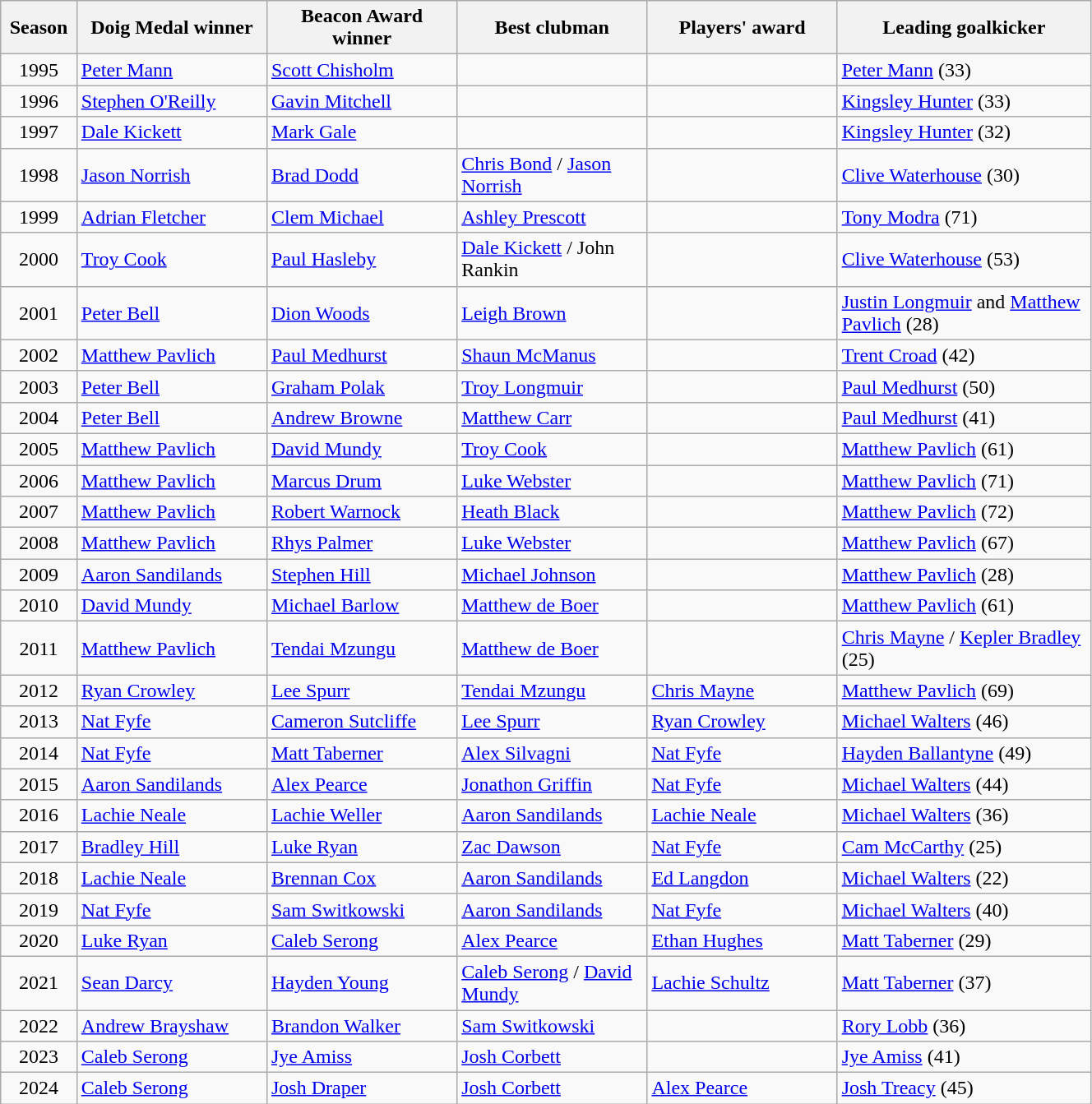<table class="wikitable sortable" width=70%>
<tr>
<th width=5%>Season</th>
<th width=15%>Doig Medal winner</th>
<th width=15%>Beacon Award winner</th>
<th width=15%>Best clubman</th>
<th width=15%>Players' award</th>
<th width=20%>Leading goalkicker</th>
</tr>
<tr>
<td align=center>1995</td>
<td><a href='#'>Peter Mann</a></td>
<td><a href='#'>Scott Chisholm</a></td>
<td></td>
<td></td>
<td><a href='#'>Peter Mann</a> (33)</td>
</tr>
<tr>
<td align=center>1996</td>
<td><a href='#'>Stephen O'Reilly</a></td>
<td><a href='#'>Gavin Mitchell</a></td>
<td></td>
<td></td>
<td><a href='#'>Kingsley Hunter</a> (33)</td>
</tr>
<tr>
<td align=center>1997</td>
<td><a href='#'>Dale Kickett</a></td>
<td><a href='#'>Mark Gale</a></td>
<td></td>
<td></td>
<td><a href='#'>Kingsley Hunter</a> (32)</td>
</tr>
<tr>
<td align=center>1998</td>
<td><a href='#'>Jason Norrish</a></td>
<td><a href='#'>Brad Dodd</a></td>
<td><a href='#'>Chris Bond</a> / <a href='#'>Jason Norrish</a></td>
<td></td>
<td><a href='#'>Clive Waterhouse</a> (30)</td>
</tr>
<tr>
<td align=center>1999</td>
<td><a href='#'>Adrian Fletcher</a></td>
<td><a href='#'>Clem Michael</a></td>
<td><a href='#'>Ashley Prescott</a></td>
<td></td>
<td><a href='#'>Tony Modra</a> (71)</td>
</tr>
<tr>
<td align=center>2000</td>
<td><a href='#'>Troy Cook</a></td>
<td><a href='#'>Paul Hasleby</a></td>
<td><a href='#'>Dale Kickett</a> / John Rankin</td>
<td></td>
<td><a href='#'>Clive Waterhouse</a> (53)</td>
</tr>
<tr>
<td align=center>2001</td>
<td><a href='#'>Peter Bell</a></td>
<td><a href='#'>Dion Woods</a></td>
<td><a href='#'>Leigh Brown</a></td>
<td></td>
<td><a href='#'>Justin Longmuir</a> and <a href='#'>Matthew Pavlich</a> (28)</td>
</tr>
<tr>
<td align=center>2002</td>
<td><a href='#'>Matthew Pavlich</a></td>
<td><a href='#'>Paul Medhurst</a></td>
<td><a href='#'>Shaun McManus</a></td>
<td></td>
<td><a href='#'>Trent Croad</a> (42)</td>
</tr>
<tr>
<td align=center>2003</td>
<td><a href='#'>Peter Bell</a></td>
<td><a href='#'>Graham Polak</a></td>
<td><a href='#'>Troy Longmuir</a></td>
<td></td>
<td><a href='#'>Paul Medhurst</a> (50)</td>
</tr>
<tr>
<td align=center>2004</td>
<td><a href='#'>Peter Bell</a></td>
<td><a href='#'>Andrew Browne</a></td>
<td><a href='#'>Matthew Carr</a></td>
<td></td>
<td><a href='#'>Paul Medhurst</a> (41)</td>
</tr>
<tr>
<td align=center>2005</td>
<td><a href='#'>Matthew Pavlich</a></td>
<td><a href='#'>David Mundy</a></td>
<td><a href='#'>Troy Cook</a></td>
<td></td>
<td><a href='#'>Matthew Pavlich</a> (61)</td>
</tr>
<tr>
<td align=center>2006</td>
<td><a href='#'>Matthew Pavlich</a></td>
<td><a href='#'>Marcus Drum</a></td>
<td><a href='#'>Luke Webster</a></td>
<td></td>
<td><a href='#'>Matthew Pavlich</a> (71)</td>
</tr>
<tr>
<td align=center>2007</td>
<td><a href='#'>Matthew Pavlich</a></td>
<td><a href='#'>Robert Warnock</a></td>
<td><a href='#'>Heath Black</a></td>
<td></td>
<td><a href='#'>Matthew Pavlich</a> (72)</td>
</tr>
<tr>
<td align=center>2008</td>
<td><a href='#'>Matthew Pavlich</a></td>
<td><a href='#'>Rhys Palmer</a></td>
<td><a href='#'>Luke Webster</a></td>
<td></td>
<td><a href='#'>Matthew Pavlich</a> (67)</td>
</tr>
<tr>
<td align=center>2009</td>
<td><a href='#'>Aaron Sandilands</a></td>
<td><a href='#'>Stephen Hill</a></td>
<td><a href='#'>Michael Johnson</a></td>
<td></td>
<td><a href='#'>Matthew Pavlich</a> (28)</td>
</tr>
<tr>
<td align=center>2010</td>
<td><a href='#'>David Mundy</a></td>
<td><a href='#'>Michael Barlow</a></td>
<td><a href='#'>Matthew de Boer</a></td>
<td></td>
<td><a href='#'>Matthew Pavlich</a> (61)</td>
</tr>
<tr>
<td align=center>2011</td>
<td><a href='#'>Matthew Pavlich</a></td>
<td><a href='#'>Tendai Mzungu</a></td>
<td><a href='#'>Matthew de Boer</a></td>
<td></td>
<td><a href='#'>Chris Mayne</a> / <a href='#'>Kepler Bradley</a> (25)</td>
</tr>
<tr>
<td align=center>2012</td>
<td><a href='#'>Ryan Crowley</a></td>
<td><a href='#'>Lee Spurr</a></td>
<td><a href='#'>Tendai Mzungu</a></td>
<td><a href='#'>Chris Mayne</a></td>
<td><a href='#'>Matthew Pavlich</a> (69)</td>
</tr>
<tr>
<td align=center>2013</td>
<td><a href='#'>Nat Fyfe</a></td>
<td><a href='#'>Cameron Sutcliffe</a></td>
<td><a href='#'>Lee Spurr</a></td>
<td><a href='#'>Ryan Crowley</a></td>
<td><a href='#'>Michael Walters</a> (46)</td>
</tr>
<tr>
<td align=center>2014</td>
<td><a href='#'>Nat Fyfe</a></td>
<td><a href='#'>Matt Taberner</a></td>
<td><a href='#'>Alex Silvagni</a></td>
<td><a href='#'>Nat Fyfe</a></td>
<td><a href='#'>Hayden Ballantyne</a> (49)</td>
</tr>
<tr>
<td align=center>2015</td>
<td><a href='#'>Aaron Sandilands</a></td>
<td><a href='#'>Alex Pearce</a></td>
<td><a href='#'>Jonathon Griffin</a></td>
<td><a href='#'>Nat Fyfe</a></td>
<td><a href='#'>Michael Walters</a> (44)</td>
</tr>
<tr>
<td align=center>2016</td>
<td><a href='#'>Lachie Neale</a></td>
<td><a href='#'>Lachie Weller</a></td>
<td><a href='#'>Aaron Sandilands</a></td>
<td><a href='#'>Lachie Neale</a></td>
<td><a href='#'>Michael Walters</a> (36)</td>
</tr>
<tr>
<td align=center>2017</td>
<td><a href='#'>Bradley Hill</a></td>
<td><a href='#'>Luke Ryan</a></td>
<td><a href='#'>Zac Dawson</a></td>
<td><a href='#'>Nat Fyfe</a></td>
<td><a href='#'>Cam McCarthy</a> (25)</td>
</tr>
<tr>
<td align=center>2018</td>
<td><a href='#'>Lachie Neale</a></td>
<td><a href='#'>Brennan Cox</a></td>
<td><a href='#'>Aaron Sandilands</a></td>
<td><a href='#'>Ed Langdon</a></td>
<td><a href='#'>Michael Walters</a> (22)</td>
</tr>
<tr>
<td align=center>2019</td>
<td><a href='#'>Nat Fyfe</a></td>
<td><a href='#'>Sam Switkowski</a></td>
<td><a href='#'>Aaron Sandilands</a></td>
<td><a href='#'>Nat Fyfe</a></td>
<td><a href='#'>Michael Walters</a> (40)</td>
</tr>
<tr>
<td align=center>2020</td>
<td><a href='#'>Luke Ryan</a></td>
<td><a href='#'>Caleb Serong</a></td>
<td><a href='#'>Alex Pearce</a></td>
<td><a href='#'>Ethan Hughes</a></td>
<td><a href='#'>Matt Taberner</a> (29)</td>
</tr>
<tr>
<td align=center>2021</td>
<td><a href='#'>Sean Darcy</a></td>
<td><a href='#'>Hayden Young</a></td>
<td><a href='#'>Caleb Serong</a> / <a href='#'>David Mundy</a></td>
<td><a href='#'>Lachie Schultz</a></td>
<td><a href='#'>Matt Taberner</a> (37)</td>
</tr>
<tr>
<td align=center>2022</td>
<td><a href='#'>Andrew Brayshaw</a></td>
<td><a href='#'>Brandon Walker</a></td>
<td><a href='#'>Sam Switkowski</a></td>
<td></td>
<td><a href='#'>Rory Lobb</a> (36)</td>
</tr>
<tr>
<td align=center>2023</td>
<td><a href='#'>Caleb Serong</a></td>
<td><a href='#'>Jye Amiss</a></td>
<td><a href='#'>Josh Corbett</a></td>
<td></td>
<td><a href='#'>Jye Amiss</a> (41)</td>
</tr>
<tr>
<td align=center>2024</td>
<td><a href='#'>Caleb Serong</a></td>
<td><a href='#'>Josh Draper</a></td>
<td><a href='#'>Josh Corbett</a></td>
<td><a href='#'>Alex Pearce</a></td>
<td><a href='#'>Josh Treacy</a> (45)</td>
</tr>
</table>
